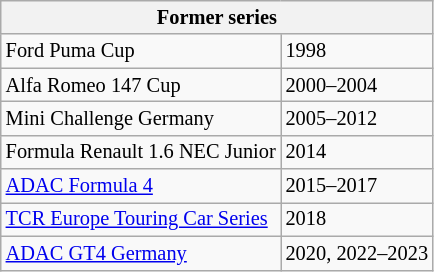<table class="wikitable" border="1" style="font-size:85%;">
<tr>
<th colspan=2>Former series</th>
</tr>
<tr>
<td>Ford Puma Cup</td>
<td>1998</td>
</tr>
<tr>
<td>Alfa Romeo 147 Cup</td>
<td>2000–2004</td>
</tr>
<tr>
<td>Mini Challenge Germany</td>
<td>2005–2012</td>
</tr>
<tr>
<td>Formula Renault 1.6 NEC Junior</td>
<td>2014</td>
</tr>
<tr>
<td><a href='#'>ADAC Formula 4</a></td>
<td>2015–2017</td>
</tr>
<tr>
<td><a href='#'>TCR Europe Touring Car Series</a></td>
<td>2018</td>
</tr>
<tr>
<td><a href='#'>ADAC GT4 Germany</a></td>
<td>2020, 2022–2023</td>
</tr>
</table>
